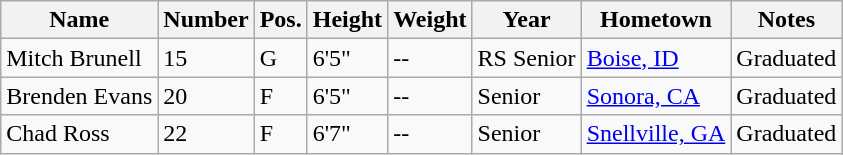<table class="wikitable sortable" border="1">
<tr>
<th>Name</th>
<th>Number</th>
<th>Pos.</th>
<th>Height</th>
<th>Weight</th>
<th>Year</th>
<th>Hometown</th>
<th class="unsortable">Notes</th>
</tr>
<tr>
<td>Mitch Brunell</td>
<td>15</td>
<td>G</td>
<td>6'5"</td>
<td>--</td>
<td>RS Senior</td>
<td><a href='#'>Boise, ID</a></td>
<td>Graduated</td>
</tr>
<tr>
<td>Brenden Evans</td>
<td>20</td>
<td>F</td>
<td>6'5"</td>
<td>--</td>
<td>Senior</td>
<td><a href='#'>Sonora, CA</a></td>
<td>Graduated</td>
</tr>
<tr>
<td>Chad Ross</td>
<td>22</td>
<td>F</td>
<td>6'7"</td>
<td>--</td>
<td>Senior</td>
<td><a href='#'>Snellville, GA</a></td>
<td>Graduated</td>
</tr>
</table>
